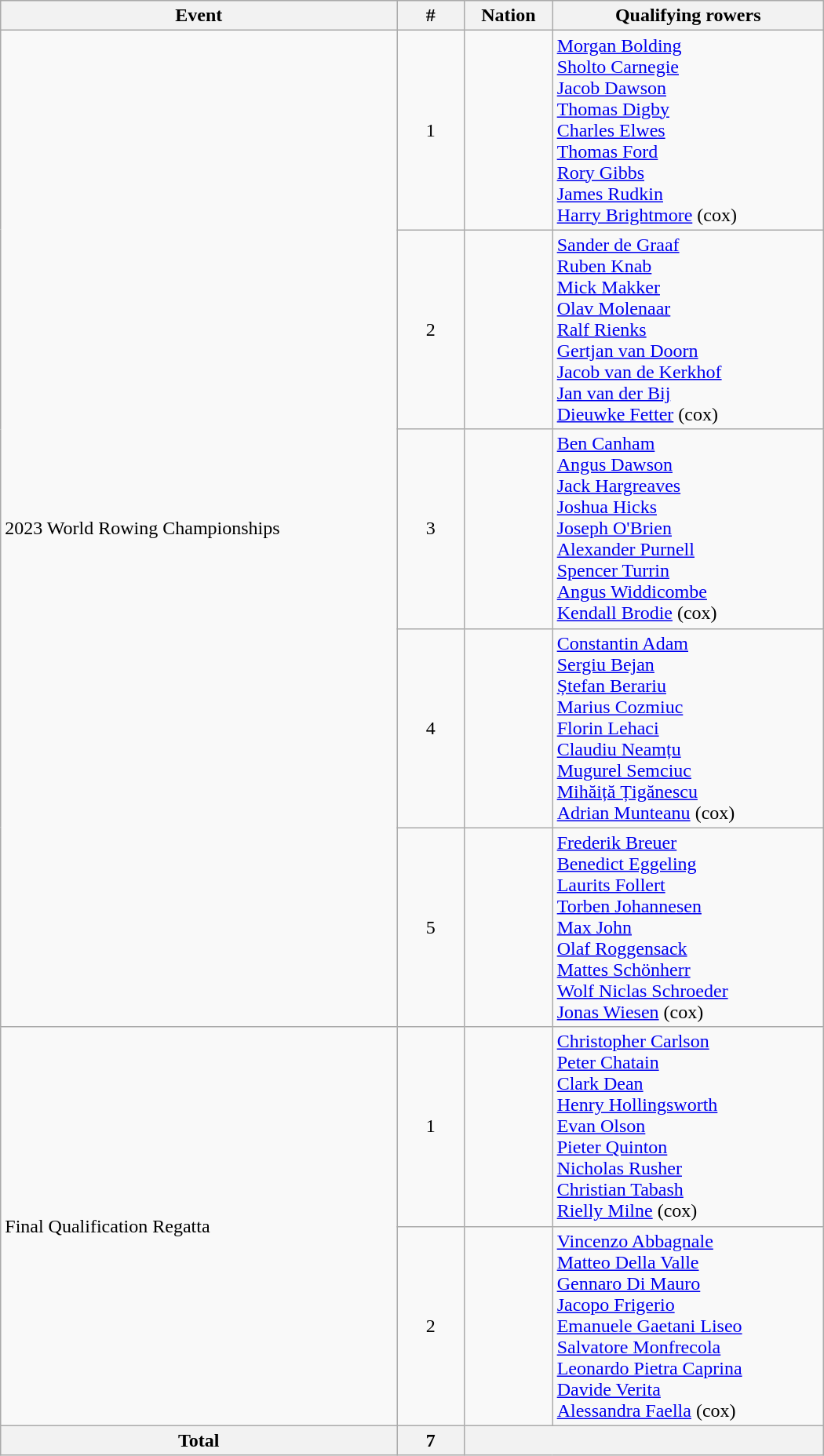<table class="wikitable"  style="width:700px; text-align:center;">
<tr>
<th>Event</th>
<th width=50>#</th>
<th>Nation</th>
<th>Qualifying rowers</th>
</tr>
<tr>
<td rowspan=5 align=left>2023 World Rowing Championships</td>
<td>1</td>
<td align=left></td>
<td align=left><a href='#'>Morgan Bolding</a><br><a href='#'>Sholto Carnegie</a><br><a href='#'>Jacob Dawson</a><br><a href='#'>Thomas Digby</a><br><a href='#'>Charles Elwes</a><br><a href='#'>Thomas Ford</a><br><a href='#'>Rory Gibbs</a><br><a href='#'>James Rudkin</a><br><a href='#'>Harry Brightmore</a> (cox)</td>
</tr>
<tr>
<td>2</td>
<td align=left></td>
<td align=left><a href='#'>Sander de Graaf</a><br><a href='#'>Ruben Knab</a><br><a href='#'>Mick Makker</a><br><a href='#'>Olav Molenaar</a><br><a href='#'>Ralf Rienks</a><br><a href='#'>Gertjan van Doorn</a><br><a href='#'>Jacob van de Kerkhof</a><br><a href='#'>Jan van der Bij</a><br><a href='#'>Dieuwke Fetter</a> (cox)</td>
</tr>
<tr>
<td>3</td>
<td align=left></td>
<td align=left><a href='#'>Ben Canham</a><br><a href='#'>Angus Dawson</a><br><a href='#'>Jack Hargreaves</a><br><a href='#'>Joshua Hicks</a><br><a href='#'>Joseph O'Brien</a><br><a href='#'>Alexander Purnell</a><br><a href='#'>Spencer Turrin</a><br><a href='#'>Angus Widdicombe</a><br><a href='#'>Kendall Brodie</a> (cox)</td>
</tr>
<tr>
<td>4</td>
<td align=left></td>
<td align=left><a href='#'>Constantin Adam</a><br><a href='#'>Sergiu Bejan</a><br><a href='#'>Ștefan Berariu</a><br><a href='#'>Marius Cozmiuc</a><br><a href='#'>Florin Lehaci</a><br><a href='#'>Claudiu Neamțu</a><br><a href='#'>Mugurel Semciuc</a><br><a href='#'>Mihăiță Țigănescu</a><br><a href='#'>Adrian Munteanu</a> (cox)</td>
</tr>
<tr>
<td>5</td>
<td align=left></td>
<td align=left><a href='#'>Frederik Breuer</a><br><a href='#'>Benedict Eggeling</a><br><a href='#'>Laurits Follert</a><br><a href='#'>Torben Johannesen</a><br><a href='#'>Max John</a><br><a href='#'>Olaf Roggensack</a><br><a href='#'>Mattes Schönherr</a><br><a href='#'>Wolf Niclas Schroeder</a><br><a href='#'>Jonas Wiesen</a> (cox)</td>
</tr>
<tr>
<td rowspan=2 align=left>Final Qualification Regatta</td>
<td>1</td>
<td align=left></td>
<td align=left><a href='#'>Christopher Carlson</a><br><a href='#'>Peter Chatain</a><br><a href='#'>Clark Dean</a><br><a href='#'>Henry Hollingsworth</a><br><a href='#'>Evan Olson</a><br><a href='#'>Pieter Quinton</a><br><a href='#'>Nicholas Rusher</a><br><a href='#'>Christian Tabash</a><br><a href='#'>Rielly Milne</a> (cox)</td>
</tr>
<tr>
<td>2</td>
<td align=left></td>
<td align=left><a href='#'>Vincenzo Abbagnale</a><br><a href='#'>Matteo Della Valle</a><br><a href='#'>Gennaro Di Mauro</a><br><a href='#'>Jacopo Frigerio</a><br><a href='#'>Emanuele Gaetani Liseo</a><br><a href='#'>Salvatore Monfrecola</a><br><a href='#'>Leonardo Pietra Caprina</a><br><a href='#'>Davide Verita</a><br><a href='#'>Alessandra Faella</a> (cox)</td>
</tr>
<tr>
<th>Total</th>
<th>7</th>
<th colspan=2></th>
</tr>
</table>
